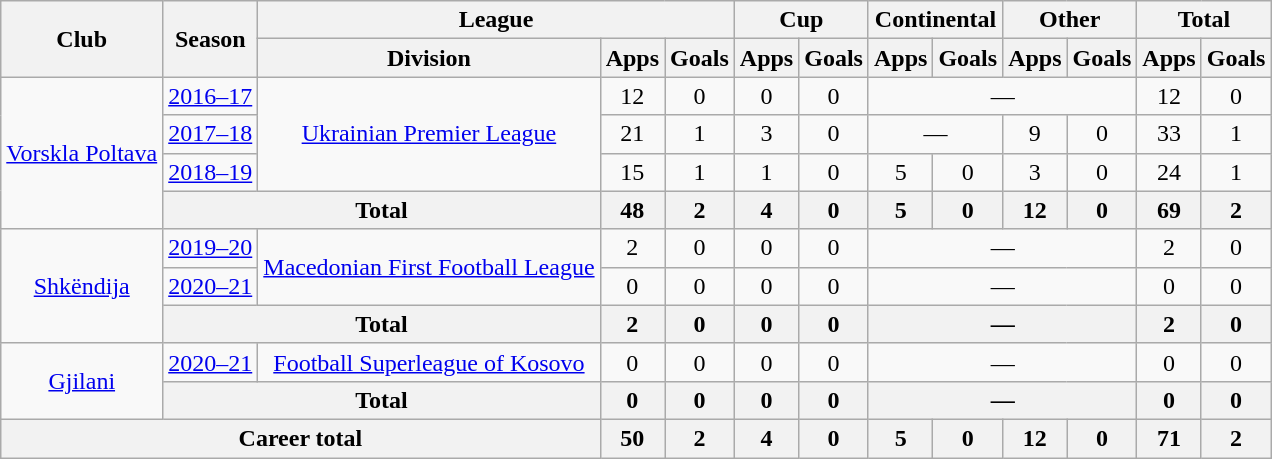<table class="wikitable" style="text-align:center">
<tr>
<th rowspan="2">Club</th>
<th rowspan="2">Season</th>
<th colspan="3">League</th>
<th colspan="2">Cup</th>
<th colspan="2">Continental</th>
<th colspan="2">Other</th>
<th colspan="2">Total</th>
</tr>
<tr>
<th>Division</th>
<th>Apps</th>
<th>Goals</th>
<th>Apps</th>
<th>Goals</th>
<th>Apps</th>
<th>Goals</th>
<th>Apps</th>
<th>Goals</th>
<th>Apps</th>
<th>Goals</th>
</tr>
<tr>
<td rowspan="4" valign="center"><a href='#'>Vorskla Poltava</a></td>
<td><a href='#'>2016–17</a></td>
<td rowspan="3"><a href='#'>Ukrainian Premier League</a></td>
<td>12</td>
<td>0</td>
<td>0</td>
<td>0</td>
<td colspan="4">—</td>
<td>12</td>
<td>0</td>
</tr>
<tr>
<td><a href='#'>2017–18</a></td>
<td>21</td>
<td>1</td>
<td>3</td>
<td>0</td>
<td colspan="2">—</td>
<td>9</td>
<td>0</td>
<td>33</td>
<td>1</td>
</tr>
<tr>
<td><a href='#'>2018–19</a></td>
<td>15</td>
<td>1</td>
<td>1</td>
<td>0</td>
<td>5</td>
<td>0</td>
<td>3</td>
<td>0</td>
<td>24</td>
<td>1</td>
</tr>
<tr>
<th colspan="2" valign="center">Total</th>
<th>48</th>
<th>2</th>
<th>4</th>
<th>0</th>
<th>5</th>
<th>0</th>
<th>12</th>
<th>0</th>
<th>69</th>
<th>2</th>
</tr>
<tr>
<td rowspan="3"><a href='#'>Shkëndija</a></td>
<td><a href='#'>2019–20</a></td>
<td rowspan="2"><a href='#'>Macedonian First Football League</a></td>
<td>2</td>
<td>0</td>
<td>0</td>
<td>0</td>
<td colspan="4">—</td>
<td>2</td>
<td>0</td>
</tr>
<tr>
<td><a href='#'>2020–21</a></td>
<td>0</td>
<td>0</td>
<td>0</td>
<td>0</td>
<td colspan="4">—</td>
<td>0</td>
<td>0</td>
</tr>
<tr>
<th colspan="2">Total</th>
<th>2</th>
<th>0</th>
<th>0</th>
<th>0</th>
<th colspan="4">—</th>
<th>2</th>
<th>0</th>
</tr>
<tr>
<td rowspan="2"><a href='#'>Gjilani</a></td>
<td><a href='#'>2020–21</a></td>
<td><a href='#'>Football Superleague of Kosovo</a></td>
<td>0</td>
<td>0</td>
<td>0</td>
<td>0</td>
<td colspan="4">—</td>
<td>0</td>
<td>0</td>
</tr>
<tr>
<th colspan="2">Total</th>
<th>0</th>
<th>0</th>
<th>0</th>
<th>0</th>
<th colspan="4">—</th>
<th>0</th>
<th>0</th>
</tr>
<tr>
<th colspan="3">Career total</th>
<th>50</th>
<th>2</th>
<th>4</th>
<th>0</th>
<th>5</th>
<th>0</th>
<th>12</th>
<th>0</th>
<th>71</th>
<th>2</th>
</tr>
</table>
